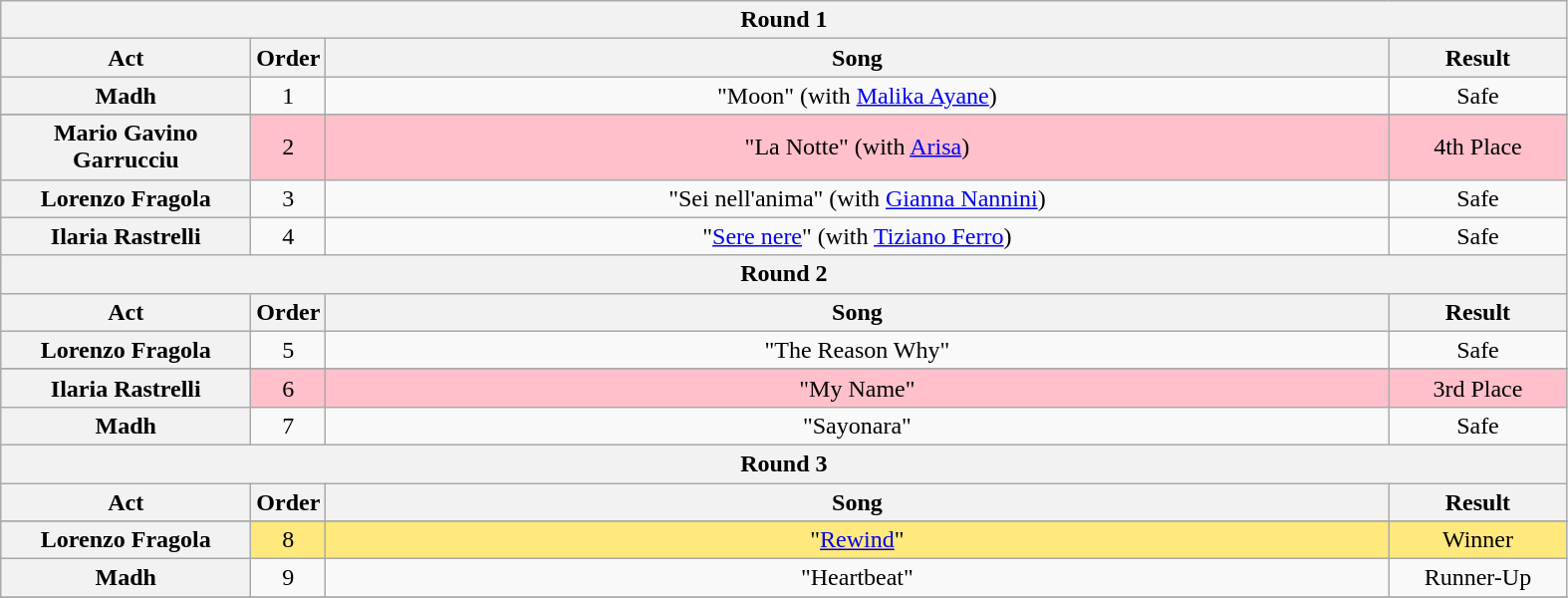<table class="wikitable plainrowheaders" style="text-align:center;">
<tr>
<th colspan="5">Round 1</th>
</tr>
<tr>
<th scope="col" style="width:10em;">Act</th>
<th scope="col">Order</th>
<th scope="col" style="width:44em;" colspan="2">Song</th>
<th scope="col" style="width:7em;">Result</th>
</tr>
<tr>
<th scope="row">Madh</th>
<td>1</td>
<td colspan="2">"Moon" (with <a href='#'>Malika Ayane</a>)</td>
<td>Safe</td>
</tr>
<tr>
</tr>
<tr style="background:pink;">
<th scope="row">Mario Gavino Garrucciu</th>
<td>2</td>
<td colspan="2">"La Notte" (with <a href='#'>Arisa</a>)</td>
<td>4th Place</td>
</tr>
<tr>
<th scope="row">Lorenzo Fragola</th>
<td>3</td>
<td colspan="2">"Sei nell'anima" (with <a href='#'>Gianna Nannini</a>)</td>
<td>Safe</td>
</tr>
<tr>
<th scope="row">Ilaria Rastrelli</th>
<td>4</td>
<td colspan="2">"<a href='#'>Sere nere</a>" (with <a href='#'>Tiziano Ferro</a>)</td>
<td>Safe</td>
</tr>
<tr>
<th colspan="5">Round 2</th>
</tr>
<tr>
<th scope="col" style="width:10em;">Act</th>
<th scope="col">Order</th>
<th scope="col" style="width:44em;" colspan="2">Song</th>
<th scope="col" style="width:7em;">Result</th>
</tr>
<tr>
<th scope="row">Lorenzo Fragola</th>
<td>5</td>
<td colspan="2">"The Reason Why"</td>
<td>Safe</td>
</tr>
<tr>
</tr>
<tr style="background:pink;">
<th scope="row">Ilaria Rastrelli</th>
<td>6</td>
<td colspan="2">"My Name"</td>
<td>3rd Place</td>
</tr>
<tr>
<th scope="row">Madh</th>
<td>7</td>
<td colspan="2">"Sayonara"</td>
<td>Safe</td>
</tr>
<tr>
<th colspan="5">Round 3</th>
</tr>
<tr>
<th scope="col" style="width:10em;">Act</th>
<th scope="col">Order</th>
<th scope="col" style="width:44em;" colspan="2">Song</th>
<th scope="col" style="width:7em;">Result</th>
</tr>
<tr>
</tr>
<tr style="background:#ffe87c;">
<th scope="row">Lorenzo Fragola</th>
<td>8</td>
<td colspan="2">"<a href='#'>Rewind</a>"</td>
<td>Winner</td>
</tr>
<tr>
<th scope="row">Madh</th>
<td>9</td>
<td colspan="2">"Heartbeat"</td>
<td>Runner-Up</td>
</tr>
<tr>
</tr>
</table>
